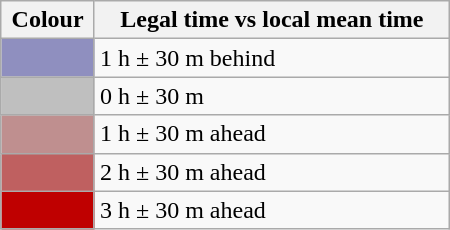<table cellpadding="4" align="right" class="wikitable" style="width:300px;margin-right:0px;">
<tr>
<th>Colour</th>
<th>Legal time vs local mean time</th>
</tr>
<tr>
<td style="background: #8f8fbf;"></td>
<td>1 h ± 30 m behind</td>
</tr>
<tr>
<td style="background: #bfbfbf;"></td>
<td>0 h ± 30 m</td>
</tr>
<tr>
<td style="background: #bf8f8f;"></td>
<td>1 h ± 30 m ahead</td>
</tr>
<tr>
<td style="background: #bf6060;"></td>
<td>2 h ± 30 m ahead</td>
</tr>
<tr>
<td style="background: #bf0000;"></td>
<td>3 h ± 30 m ahead</td>
</tr>
</table>
